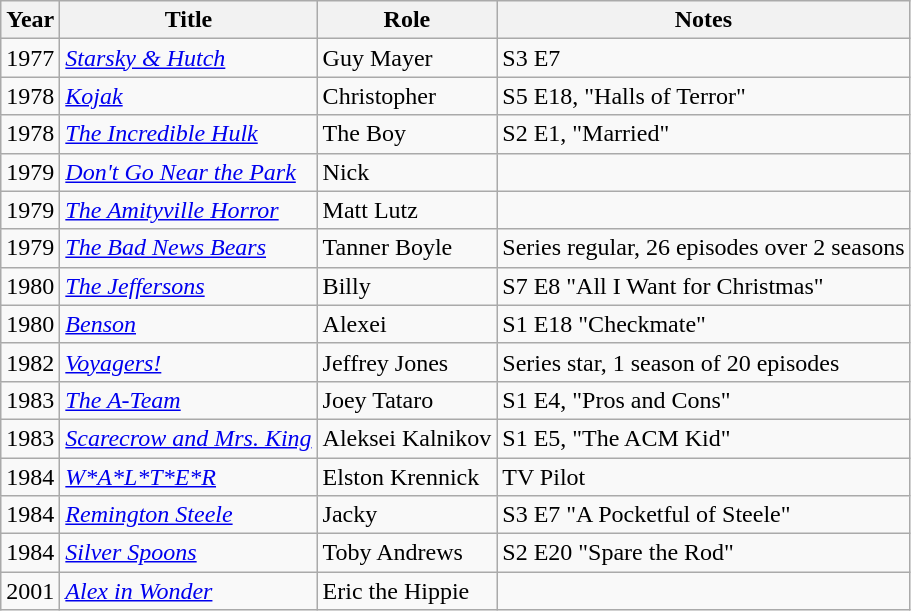<table class="wikitable">
<tr>
<th>Year</th>
<th>Title</th>
<th>Role</th>
<th>Notes</th>
</tr>
<tr>
<td>1977</td>
<td><em><a href='#'>Starsky & Hutch</a></em></td>
<td>Guy Mayer</td>
<td>S3 E7</td>
</tr>
<tr>
<td>1978</td>
<td><em><a href='#'>Kojak</a></em></td>
<td>Christopher</td>
<td>S5 E18, "Halls of Terror"</td>
</tr>
<tr>
<td>1978</td>
<td><em><a href='#'>The Incredible Hulk</a></em></td>
<td>The Boy</td>
<td>S2 E1, "Married"</td>
</tr>
<tr>
<td>1979</td>
<td><em><a href='#'>Don't Go Near the Park</a></em></td>
<td>Nick</td>
<td></td>
</tr>
<tr>
<td>1979</td>
<td><em><a href='#'>The Amityville Horror</a></em></td>
<td>Matt Lutz</td>
<td></td>
</tr>
<tr>
<td>1979</td>
<td><em><a href='#'>The Bad News Bears</a></em></td>
<td>Tanner Boyle</td>
<td>Series regular, 26 episodes over 2 seasons</td>
</tr>
<tr>
<td>1980</td>
<td><em><a href='#'>The Jeffersons</a></em></td>
<td>Billy</td>
<td>S7 E8 "All I Want for Christmas"</td>
</tr>
<tr>
<td>1980</td>
<td><em><a href='#'>Benson</a></em></td>
<td>Alexei</td>
<td>S1 E18 "Checkmate"</td>
</tr>
<tr>
<td>1982</td>
<td><em><a href='#'>Voyagers!</a></em></td>
<td>Jeffrey Jones</td>
<td>Series star, 1 season of 20 episodes</td>
</tr>
<tr>
<td>1983</td>
<td><em><a href='#'>The A-Team</a></em></td>
<td>Joey Tataro</td>
<td>S1 E4, "Pros and Cons"</td>
</tr>
<tr>
<td>1983</td>
<td><em><a href='#'>Scarecrow and Mrs. King</a></em></td>
<td>Aleksei Kalnikov</td>
<td>S1 E5, "The ACM Kid"</td>
</tr>
<tr>
<td>1984</td>
<td><em><a href='#'>W*A*L*T*E*R</a></em></td>
<td>Elston Krennick</td>
<td>TV Pilot</td>
</tr>
<tr>
<td>1984</td>
<td><em><a href='#'>Remington Steele</a></em></td>
<td>Jacky</td>
<td>S3 E7 "A Pocketful of Steele"</td>
</tr>
<tr>
<td>1984</td>
<td><em><a href='#'>Silver Spoons</a></em></td>
<td>Toby Andrews</td>
<td>S2 E20 "Spare the Rod"</td>
</tr>
<tr>
<td>2001</td>
<td><em><a href='#'>Alex in Wonder</a></em></td>
<td>Eric the Hippie</td>
<td></td>
</tr>
</table>
